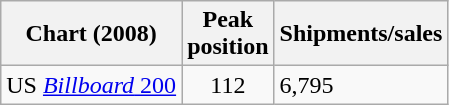<table class="wikitable">
<tr>
<th>Chart (2008)</th>
<th>Peak <br>position</th>
<th>Shipments/sales</th>
</tr>
<tr>
<td align="left">US <a href='#'><em>Billboard</em> 200</a></td>
<td align="center">112</td>
<td align="left">6,795</td>
</tr>
</table>
